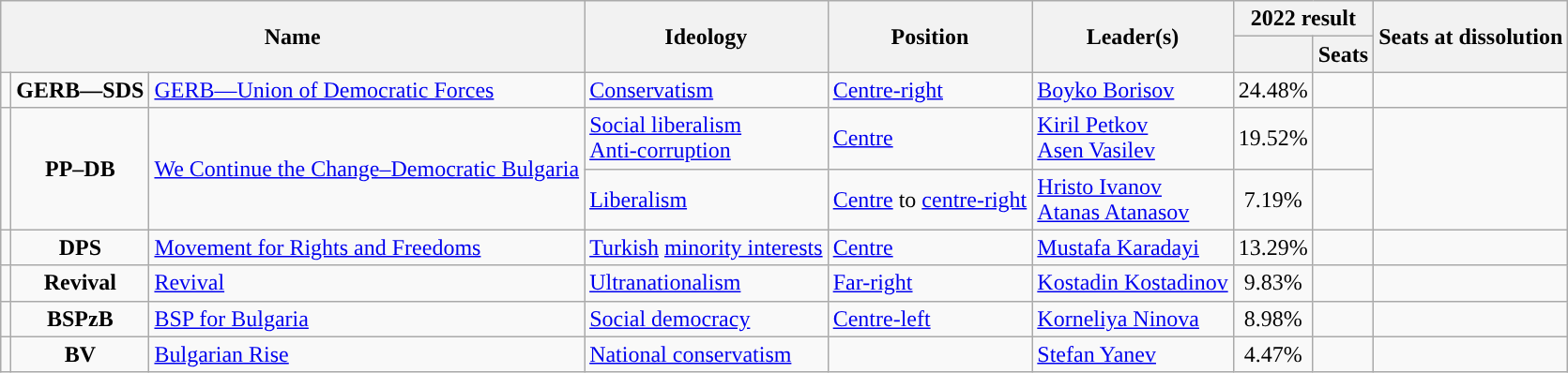<table class="wikitable">
<tr>
<th colspan="3" rowspan="2">Name</th>
<th rowspan="2">Ideology</th>
<th rowspan="2">Position</th>
<th rowspan="2">Leader(s)</th>
<th colspan="2">2022 result</th>
<th rowspan="2">Seats at dissolution</th>
</tr>
<tr>
<th></th>
<th>Seats</th>
</tr>
<tr>
<td style="color:inherit;background:"></td>
<td style="text-align:center"><strong>GERB—SDS</strong></td>
<td><a href='#'>GERB—Union of Democratic Forces</a></td>
<td><a href='#'>Conservatism</a></td>
<td><a href='#'>Centre-right</a></td>
<td><a href='#'>Boyko Borisov</a></td>
<td style="text-align:center">24.48%</td>
<td></td>
<td></td>
</tr>
<tr>
<td rowspan="2" style="color:inherit;background:"></td>
<td rowspan="2" style="text-align:center"><strong>PP–DB</strong></td>
<td rowspan="2"><a href='#'>We Continue the Change–Democratic Bulgaria</a></td>
<td><a href='#'>Social liberalism</a><br><a href='#'>Anti-corruption</a></td>
<td><a href='#'>Centre</a></td>
<td><a href='#'>Kiril Petkov</a><br><a href='#'>Asen Vasilev</a></td>
<td style="text-align:center">19.52%</td>
<td></td>
<td rowspan="2"></td>
</tr>
<tr>
<td><a href='#'>Liberalism</a></td>
<td><a href='#'>Centre</a> to <a href='#'>centre-right</a></td>
<td><a href='#'>Hristo Ivanov</a><br><a href='#'>Atanas Atanasov</a></td>
<td style="text-align:center">7.19%</td>
<td></td>
</tr>
<tr>
<td style="color:inherit;background:"></td>
<td style="text-align:center"><strong>DPS</strong></td>
<td><a href='#'>Movement for Rights and Freedoms</a></td>
<td><a href='#'>Turkish</a> <a href='#'>minority interests</a></td>
<td><a href='#'>Centre</a></td>
<td><a href='#'>Mustafa Karadayi</a></td>
<td style="text-align:center">13.29%</td>
<td></td>
<td></td>
</tr>
<tr>
<td style="color:inherit;background:"></td>
<td style="text-align:center"><strong>Revival</strong></td>
<td><a href='#'>Revival</a></td>
<td><a href='#'>Ultranationalism</a></td>
<td><a href='#'>Far-right</a></td>
<td><a href='#'>Kostadin Kostadinov</a></td>
<td style="text-align:center">9.83%</td>
<td></td>
<td></td>
</tr>
<tr>
<td style="color:inherit;background:"></td>
<td style="text-align:center"><strong>BSPzB</strong></td>
<td><a href='#'>BSP for Bulgaria</a></td>
<td><a href='#'>Social democracy</a></td>
<td><a href='#'>Centre-left</a></td>
<td><a href='#'>Korneliya Ninova</a></td>
<td style="text-align:center">8.98%</td>
<td></td>
<td></td>
</tr>
<tr>
<td style="color:inherit;background:"></td>
<td style="text-align:center"><strong>BV</strong></td>
<td><a href='#'>Bulgarian Rise</a></td>
<td><a href='#'>National conservatism</a></td>
<td></td>
<td><a href='#'>Stefan Yanev</a></td>
<td style="text-align:center">4.47%</td>
<td></td>
<td></td>
</tr>
</table>
